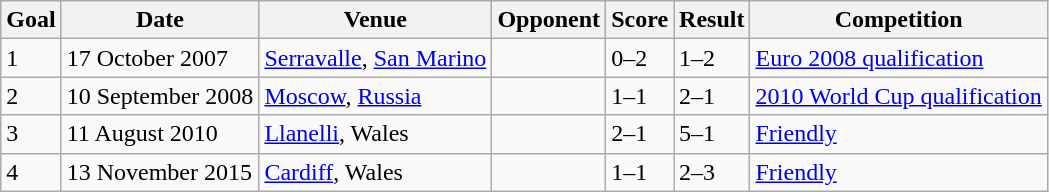<table class="wikitable">
<tr>
<th>Goal</th>
<th>Date</th>
<th>Venue</th>
<th>Opponent</th>
<th>Score</th>
<th>Result</th>
<th>Competition</th>
</tr>
<tr>
<td>1</td>
<td>17 October 2007</td>
<td><a href='#'>Serravalle</a>, <a href='#'>San Marino</a></td>
<td></td>
<td>0–2</td>
<td>1–2</td>
<td><a href='#'>Euro 2008 qualification</a></td>
</tr>
<tr>
<td>2</td>
<td>10 September 2008</td>
<td><a href='#'>Moscow</a>, <a href='#'>Russia</a></td>
<td></td>
<td>1–1</td>
<td>2–1</td>
<td><a href='#'>2010 World Cup qualification</a></td>
</tr>
<tr>
<td>3</td>
<td>11 August 2010</td>
<td><a href='#'>Llanelli</a>, Wales</td>
<td></td>
<td>2–1</td>
<td>5–1</td>
<td><a href='#'>Friendly</a></td>
</tr>
<tr>
<td>4</td>
<td>13 November 2015</td>
<td><a href='#'>Cardiff</a>, Wales</td>
<td></td>
<td>1–1</td>
<td>2–3</td>
<td><a href='#'>Friendly</a></td>
</tr>
</table>
